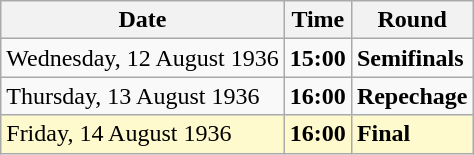<table class="wikitable">
<tr>
<th>Date</th>
<th>Time</th>
<th>Round</th>
</tr>
<tr>
<td>Wednesday, 12 August 1936</td>
<td><strong>15:00</strong></td>
<td><strong>Semifinals</strong></td>
</tr>
<tr>
<td>Thursday, 13 August 1936</td>
<td><strong>16:00</strong></td>
<td><strong>Repechage</strong></td>
</tr>
<tr style=background:lemonchiffon>
<td>Friday, 14 August 1936</td>
<td><strong>16:00</strong></td>
<td><strong>Final</strong></td>
</tr>
</table>
